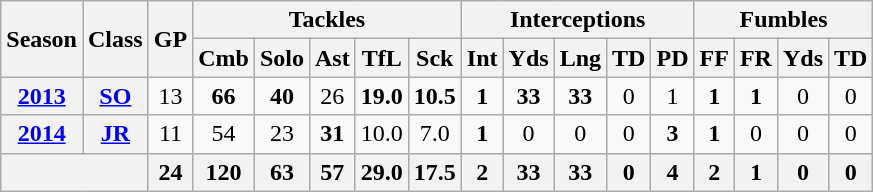<table class=wikitable style="text-align:center;">
<tr>
<th rowspan="2">Season</th>
<th rowspan="2">Class</th>
<th rowspan="2">GP</th>
<th colspan="5">Tackles</th>
<th colspan="5">Interceptions</th>
<th colspan="4">Fumbles</th>
</tr>
<tr>
<th>Cmb</th>
<th>Solo</th>
<th>Ast</th>
<th>TfL</th>
<th>Sck</th>
<th>Int</th>
<th>Yds</th>
<th>Lng</th>
<th>TD</th>
<th>PD</th>
<th>FF</th>
<th>FR</th>
<th>Yds</th>
<th>TD</th>
</tr>
<tr>
<th><a href='#'>2013</a></th>
<th><a href='#'>SO</a></th>
<td>13</td>
<td><strong>66</strong></td>
<td><strong>40</strong></td>
<td>26</td>
<td><strong>19.0</strong></td>
<td><strong>10.5</strong></td>
<td><strong>1</strong></td>
<td><strong>33</strong></td>
<td><strong>33</strong></td>
<td>0</td>
<td>1</td>
<td><strong>1</strong></td>
<td><strong>1</strong></td>
<td>0</td>
<td>0</td>
</tr>
<tr>
<th><a href='#'>2014</a></th>
<th><a href='#'>JR</a></th>
<td>11</td>
<td>54</td>
<td>23</td>
<td><strong>31</strong></td>
<td>10.0</td>
<td>7.0</td>
<td><strong>1</strong></td>
<td>0</td>
<td>0</td>
<td>0</td>
<td><strong>3</strong></td>
<td><strong>1</strong></td>
<td>0</td>
<td>0</td>
<td>0</td>
</tr>
<tr>
<th colspan="2"></th>
<th>24</th>
<th>120</th>
<th>63</th>
<th>57</th>
<th>29.0</th>
<th>17.5</th>
<th>2</th>
<th>33</th>
<th>33</th>
<th>0</th>
<th>4</th>
<th>2</th>
<th>1</th>
<th>0</th>
<th>0</th>
</tr>
</table>
